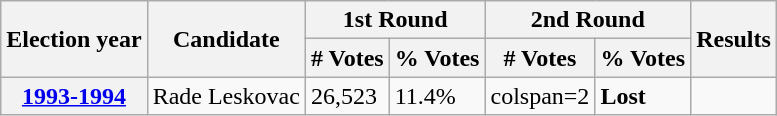<table class="wikitable">
<tr>
<th rowspan="2">Election year</th>
<th rowspan="2">Candidate</th>
<th colspan="2">1st Round</th>
<th colspan="2">2nd Round</th>
<th rowspan="2">Results</th>
</tr>
<tr>
<th># Votes</th>
<th>% Votes</th>
<th># Votes</th>
<th>% Votes</th>
</tr>
<tr>
<th><a href='#'>1993-1994</a></th>
<td>Rade Leskovac</td>
<td>26,523</td>
<td>11.4%</td>
<td>colspan=2 </td>
<td><strong>Lost</strong> </td>
</tr>
</table>
